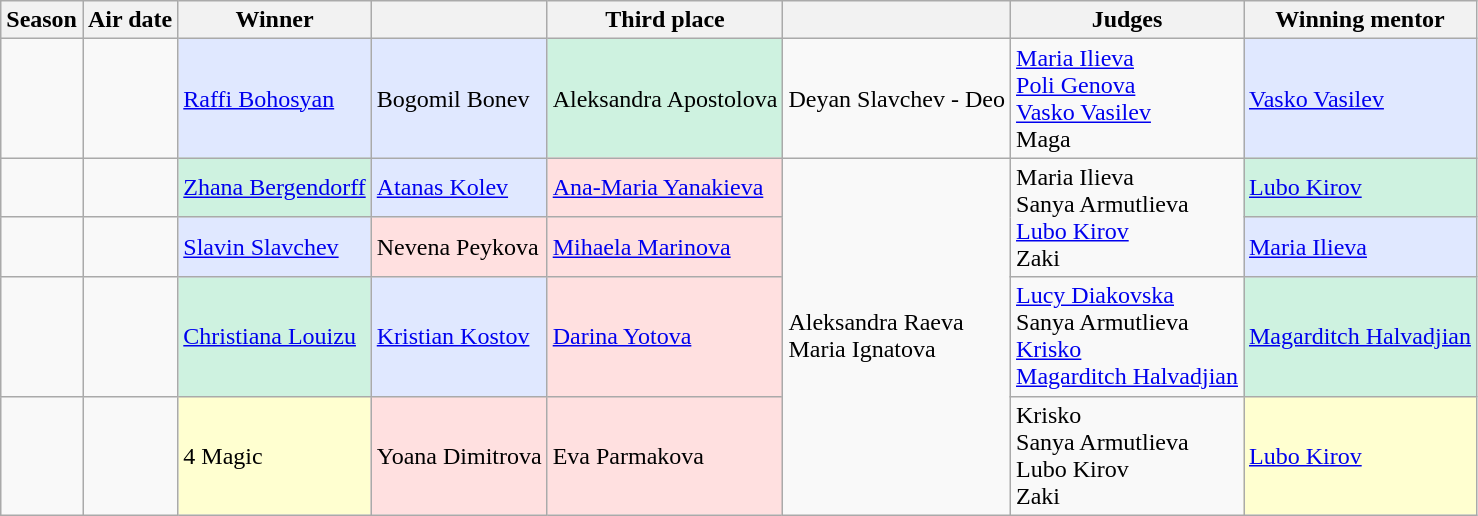<table class="wikitable">
<tr>
<th>Season</th>
<th>Air date</th>
<th>Winner</th>
<th></th>
<th>Third place</th>
<th></th>
<th>Judges</th>
<th>Winning mentor</th>
</tr>
<tr>
<td></td>
<td></td>
<td bgcolor="#E0E8FF"><a href='#'>Raffi Bohosyan</a></td>
<td bgcolor="#E0E8FF">Bogomil Bonev</td>
<td bgcolor="#CEF2E0">Aleksandra Apostolova</td>
<td>Deyan Slavchev - Deo</td>
<td><a href='#'>Maria Ilieva</a><br><a href='#'>Poli Genova</a><br><a href='#'>Vasko Vasilev</a><br>Maga</td>
<td bgcolor="#E0E8FF"><a href='#'>Vasko Vasilev </a></td>
</tr>
<tr>
<td></td>
<td></td>
<td bgcolor="#CEF2E0"><a href='#'>Zhana Bergendorff</a></td>
<td bgcolor="#E0E8FF"><a href='#'>Atanas Kolev</a></td>
<td bgcolor="#FFE0E0"><a href='#'>Ana-Maria Yanakieva</a></td>
<td rowspan="4">Aleksandra Raeva<br>Maria Ignatova</td>
<td rowspan="2">Maria Ilieva<br>Sanya Armutlieva<br><a href='#'>Lubo Kirov</a><br>Zaki</td>
<td bgcolor="#CEF2E0"><a href='#'>Lubo Kirov</a></td>
</tr>
<tr>
<td></td>
<td></td>
<td bgcolor="#E0E8FF"><a href='#'>Slavin Slavchev</a></td>
<td bgcolor="#FFE0E0">Nevena Peykova</td>
<td bgcolor="#FFE0E0"><a href='#'>Mihaela Marinova</a></td>
<td bgcolor="#E0E8FF"><a href='#'>Maria Ilieva</a></td>
</tr>
<tr>
<td></td>
<td></td>
<td bgcolor="#CEF2E0"><a href='#'>Christiana Louizu</a></td>
<td bgcolor="#E0E8FF"><a href='#'>Kristian Kostov</a></td>
<td bgcolor="#FFE0E0"><a href='#'>Darina Yotova</a></td>
<td><a href='#'>Lucy Diakovska</a><br>Sanya Armutlieva<br><a href='#'>Krisko</a><br><a href='#'>Magarditch Halvadjian</a></td>
<td bgcolor="#CEF2E0"><a href='#'>Magarditch Halvadjian</a></td>
</tr>
<tr>
<td></td>
<td></td>
<td bgcolor="#FFFFD0">4 Magic</td>
<td bgcolor="#FFE0E0">Yoana Dimitrova</td>
<td bgcolor="#FFE0E0">Eva Parmakova</td>
<td>Krisko<br>Sanya Armutlieva<br>Lubo Kirov<br>Zaki</td>
<td bgcolor="#FFFFD0"><a href='#'>Lubo Kirov</a></td>
</tr>
</table>
